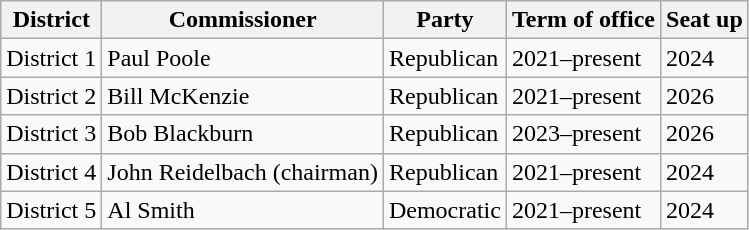<table class="wikitable sortable">
<tr>
<th><strong>District</strong></th>
<th><strong>Commissioner</strong></th>
<th><strong>Party</strong></th>
<th><strong>Term of office</strong></th>
<th><strong>Seat up</strong></th>
</tr>
<tr>
<td>District 1</td>
<td>Paul Poole</td>
<td>Republican</td>
<td>2021–present</td>
<td>2024</td>
</tr>
<tr>
<td>District 2</td>
<td>Bill McKenzie</td>
<td>Republican</td>
<td>2021–present</td>
<td>2026</td>
</tr>
<tr>
<td>District 3</td>
<td>Bob Blackburn</td>
<td>Republican</td>
<td>2023–present</td>
<td>2026</td>
</tr>
<tr>
<td>District 4</td>
<td>John Reidelbach (chairman)</td>
<td>Republican</td>
<td>2021–present</td>
<td>2024</td>
</tr>
<tr>
<td>District 5</td>
<td>Al Smith</td>
<td>Democratic</td>
<td>2021–present</td>
<td>2024</td>
</tr>
</table>
